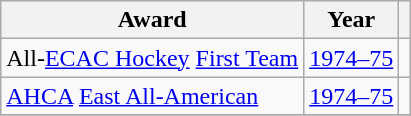<table class="wikitable">
<tr>
<th>Award</th>
<th>Year</th>
<th></th>
</tr>
<tr>
<td>All-<a href='#'>ECAC Hockey</a> <a href='#'>First Team</a></td>
<td><a href='#'>1974–75</a></td>
<td></td>
</tr>
<tr>
<td><a href='#'>AHCA</a> <a href='#'>East All-American</a></td>
<td><a href='#'>1974–75</a></td>
<td></td>
</tr>
<tr>
</tr>
</table>
